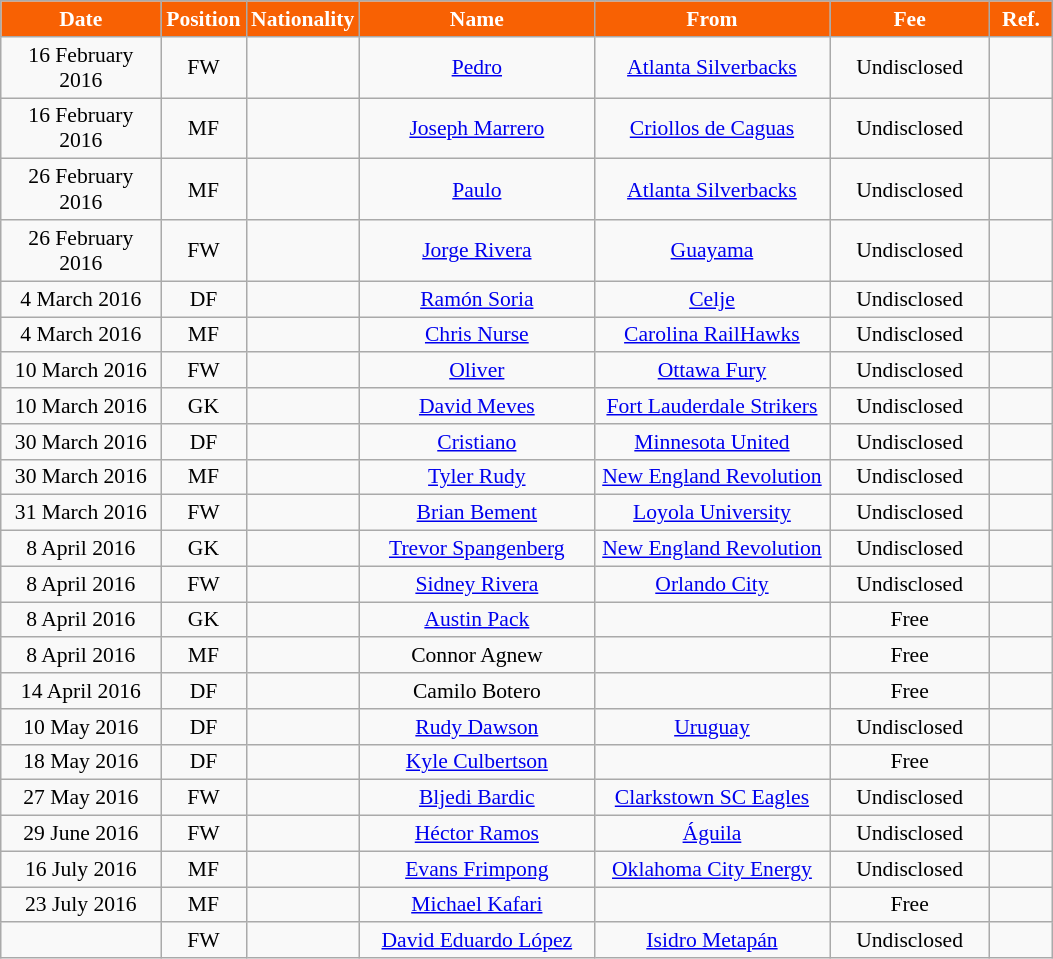<table class="wikitable"  style="text-align:center; font-size:90%; ">
<tr>
<th style="background:#F86103; color:white; width:100px;">Date</th>
<th style="background:#F86103; color:white; width:50px;">Position</th>
<th style="background:#F86103; color:white; width:50px;">Nationality</th>
<th style="background:#F86103; color:white; width:150px;">Name</th>
<th style="background:#F86103; color:white; width:150px;">From</th>
<th style="background:#F86103; color:white; width:100px;">Fee</th>
<th style="background:#F86103; color:white; width:35px;">Ref.</th>
</tr>
<tr>
<td>16 February 2016</td>
<td>FW</td>
<td></td>
<td><a href='#'>Pedro</a></td>
<td><a href='#'>Atlanta Silverbacks</a></td>
<td>Undisclosed</td>
<td></td>
</tr>
<tr>
<td>16 February 2016</td>
<td>MF</td>
<td></td>
<td><a href='#'>Joseph Marrero</a></td>
<td><a href='#'>Criollos de Caguas</a></td>
<td>Undisclosed</td>
<td></td>
</tr>
<tr>
<td>26 February 2016</td>
<td>MF</td>
<td></td>
<td><a href='#'>Paulo</a></td>
<td><a href='#'>Atlanta Silverbacks</a></td>
<td>Undisclosed</td>
<td></td>
</tr>
<tr>
<td>26 February 2016</td>
<td>FW</td>
<td></td>
<td><a href='#'>Jorge Rivera</a></td>
<td><a href='#'>Guayama</a></td>
<td>Undisclosed</td>
<td></td>
</tr>
<tr>
<td>4 March 2016</td>
<td>DF</td>
<td></td>
<td><a href='#'>Ramón Soria</a></td>
<td><a href='#'>Celje</a></td>
<td>Undisclosed</td>
<td></td>
</tr>
<tr>
<td>4 March 2016</td>
<td>MF</td>
<td></td>
<td><a href='#'>Chris Nurse</a></td>
<td><a href='#'>Carolina RailHawks</a></td>
<td>Undisclosed</td>
<td></td>
</tr>
<tr>
<td>10 March 2016</td>
<td>FW</td>
<td></td>
<td><a href='#'>Oliver</a></td>
<td><a href='#'>Ottawa Fury</a></td>
<td>Undisclosed</td>
<td></td>
</tr>
<tr>
<td>10 March 2016</td>
<td>GK</td>
<td></td>
<td><a href='#'>David Meves</a></td>
<td><a href='#'>Fort Lauderdale Strikers</a></td>
<td>Undisclosed</td>
<td></td>
</tr>
<tr>
<td>30 March 2016</td>
<td>DF</td>
<td></td>
<td><a href='#'>Cristiano</a></td>
<td><a href='#'>Minnesota United</a></td>
<td>Undisclosed</td>
<td></td>
</tr>
<tr>
<td>30 March 2016</td>
<td>MF</td>
<td></td>
<td><a href='#'>Tyler Rudy</a></td>
<td><a href='#'>New England Revolution</a></td>
<td>Undisclosed</td>
<td></td>
</tr>
<tr>
<td>31 March 2016</td>
<td>FW</td>
<td></td>
<td><a href='#'>Brian Bement</a></td>
<td><a href='#'>Loyola University</a></td>
<td>Undisclosed</td>
<td></td>
</tr>
<tr>
<td>8 April 2016</td>
<td>GK</td>
<td></td>
<td><a href='#'>Trevor Spangenberg</a></td>
<td><a href='#'>New England Revolution</a></td>
<td>Undisclosed</td>
<td></td>
</tr>
<tr>
<td>8 April 2016</td>
<td>FW</td>
<td></td>
<td><a href='#'>Sidney Rivera</a></td>
<td><a href='#'>Orlando City</a></td>
<td>Undisclosed</td>
<td></td>
</tr>
<tr>
<td>8 April 2016</td>
<td>GK</td>
<td></td>
<td><a href='#'>Austin Pack</a></td>
<td></td>
<td>Free</td>
<td></td>
</tr>
<tr>
<td>8 April 2016</td>
<td>MF</td>
<td></td>
<td>Connor Agnew</td>
<td></td>
<td>Free</td>
<td></td>
</tr>
<tr>
<td>14 April 2016</td>
<td>DF</td>
<td></td>
<td>Camilo Botero</td>
<td></td>
<td>Free</td>
<td></td>
</tr>
<tr>
<td>10 May 2016</td>
<td>DF</td>
<td></td>
<td><a href='#'>Rudy Dawson</a></td>
<td><a href='#'>Uruguay</a></td>
<td>Undisclosed</td>
<td></td>
</tr>
<tr>
<td>18 May 2016</td>
<td>DF</td>
<td></td>
<td><a href='#'>Kyle Culbertson</a></td>
<td></td>
<td>Free</td>
<td></td>
</tr>
<tr>
<td>27 May 2016</td>
<td>FW</td>
<td></td>
<td><a href='#'>Bljedi Bardic</a></td>
<td><a href='#'>Clarkstown SC Eagles</a></td>
<td>Undisclosed</td>
<td></td>
</tr>
<tr>
<td>29 June 2016</td>
<td>FW</td>
<td></td>
<td><a href='#'>Héctor Ramos</a></td>
<td><a href='#'>Águila</a></td>
<td>Undisclosed</td>
<td></td>
</tr>
<tr>
<td>16 July 2016</td>
<td>MF</td>
<td></td>
<td><a href='#'>Evans Frimpong</a></td>
<td><a href='#'>Oklahoma City Energy</a></td>
<td>Undisclosed</td>
<td></td>
</tr>
<tr>
<td>23 July 2016</td>
<td>MF</td>
<td></td>
<td><a href='#'>Michael Kafari</a></td>
<td></td>
<td>Free</td>
<td></td>
</tr>
<tr>
<td></td>
<td>FW</td>
<td></td>
<td><a href='#'>David Eduardo López</a></td>
<td><a href='#'>Isidro Metapán</a></td>
<td>Undisclosed</td>
<td></td>
</tr>
</table>
